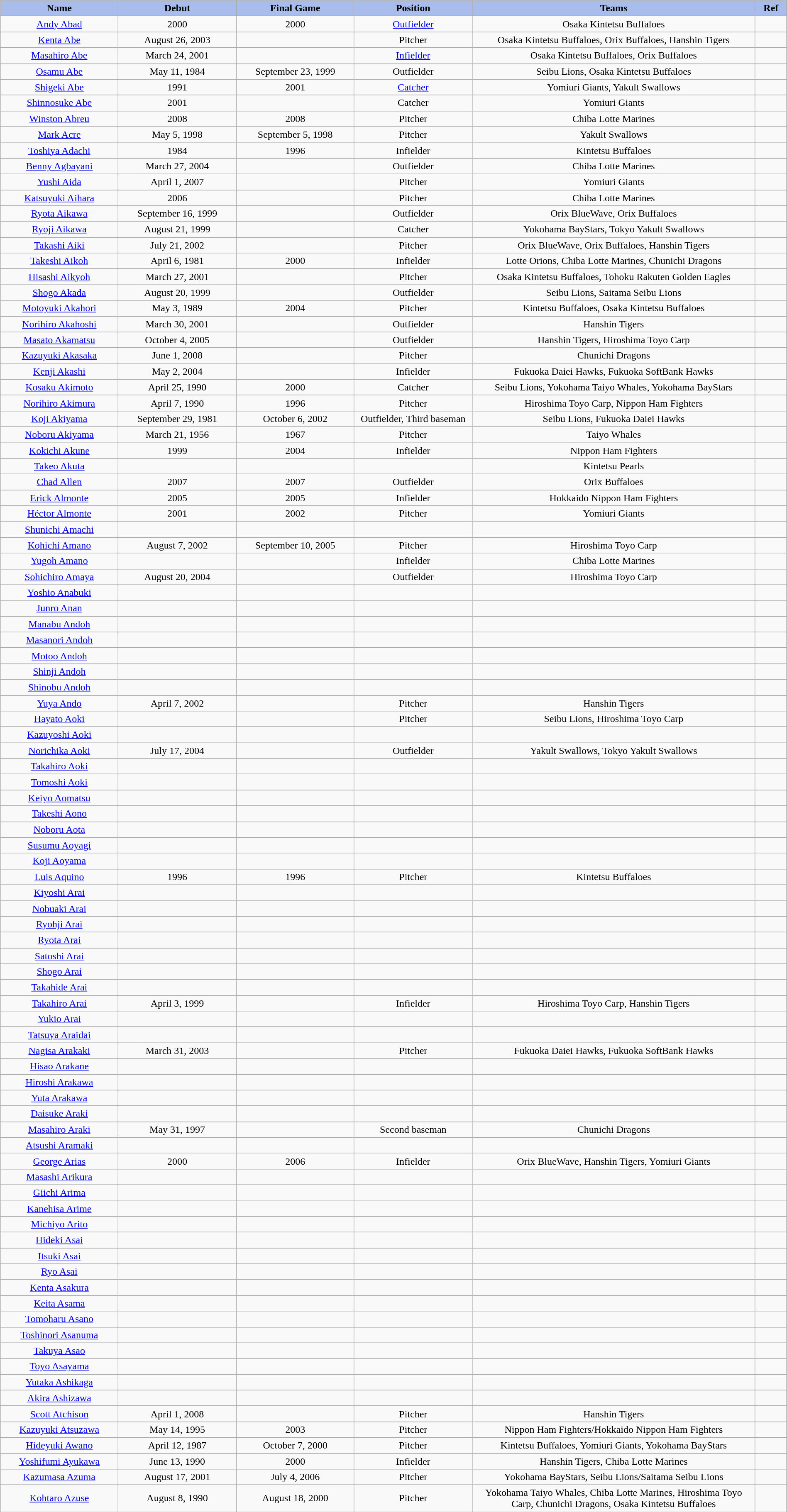<table class="wikitable" style="width: 100%">
<tr>
<th style="background:#A8BDEC;" width=15%>Name</th>
<th width=15% style="background:#A8BDEC;">Debut</th>
<th width=15% style="background:#A8BDEC;">Final Game</th>
<th width=15% style="background:#A8BDEC;">Position</th>
<th width=36% style="background:#A8BDEC;">Teams</th>
<th width=4% style="background:#A8BDEC;">Ref</th>
</tr>
<tr align=center>
<td><a href='#'>Andy Abad</a></td>
<td>2000</td>
<td>2000</td>
<td><a href='#'>Outfielder</a></td>
<td>Osaka Kintetsu Buffaloes</td>
<td></td>
</tr>
<tr align=center>
<td><a href='#'>Kenta Abe</a></td>
<td>August 26, 2003</td>
<td></td>
<td>Pitcher</td>
<td>Osaka Kintetsu Buffaloes, Orix Buffaloes, Hanshin Tigers</td>
<td></td>
</tr>
<tr align=center>
<td><a href='#'>Masahiro Abe</a></td>
<td>March 24, 2001</td>
<td></td>
<td><a href='#'>Infielder</a></td>
<td>Osaka Kintetsu Buffaloes, Orix Buffaloes</td>
<td></td>
</tr>
<tr align=center>
<td><a href='#'>Osamu Abe</a></td>
<td>May 11, 1984</td>
<td>September 23, 1999</td>
<td>Outfielder</td>
<td>Seibu Lions, Osaka Kintetsu Buffaloes</td>
<td></td>
</tr>
<tr align=center>
<td><a href='#'>Shigeki Abe</a></td>
<td>1991</td>
<td>2001</td>
<td><a href='#'>Catcher</a></td>
<td>Yomiuri Giants, Yakult Swallows</td>
<td></td>
</tr>
<tr align=center>
<td><a href='#'>Shinnosuke Abe</a></td>
<td>2001</td>
<td></td>
<td>Catcher</td>
<td>Yomiuri Giants</td>
<td></td>
</tr>
<tr align=center>
<td><a href='#'>Winston Abreu</a></td>
<td>2008</td>
<td>2008</td>
<td>Pitcher</td>
<td>Chiba Lotte Marines</td>
<td></td>
</tr>
<tr align=center>
<td><a href='#'>Mark Acre</a></td>
<td>May 5, 1998</td>
<td>September 5, 1998</td>
<td>Pitcher</td>
<td>Yakult Swallows</td>
<td></td>
</tr>
<tr align=center>
<td><a href='#'>Toshiya Adachi</a></td>
<td>1984</td>
<td>1996</td>
<td>Infielder</td>
<td>Kintetsu Buffaloes</td>
<td></td>
</tr>
<tr align=center>
<td><a href='#'>Benny Agbayani</a></td>
<td>March 27, 2004</td>
<td></td>
<td>Outfielder</td>
<td>Chiba Lotte Marines</td>
<td></td>
</tr>
<tr align=center>
<td><a href='#'>Yushi Aida</a></td>
<td>April 1, 2007</td>
<td></td>
<td>Pitcher</td>
<td>Yomiuri Giants</td>
<td></td>
</tr>
<tr align=center>
<td><a href='#'>Katsuyuki Aihara</a></td>
<td>2006</td>
<td></td>
<td>Pitcher</td>
<td>Chiba Lotte Marines</td>
<td></td>
</tr>
<tr align=center>
<td><a href='#'>Ryota Aikawa</a></td>
<td>September 16, 1999</td>
<td></td>
<td>Outfielder</td>
<td>Orix BlueWave, Orix Buffaloes</td>
<td></td>
</tr>
<tr align=center>
<td><a href='#'>Ryoji Aikawa</a></td>
<td>August 21, 1999</td>
<td></td>
<td>Catcher</td>
<td>Yokohama BayStars, Tokyo Yakult Swallows</td>
<td></td>
</tr>
<tr align=center>
<td><a href='#'>Takashi Aiki</a></td>
<td>July 21, 2002</td>
<td></td>
<td>Pitcher</td>
<td>Orix BlueWave, Orix Buffaloes, Hanshin Tigers</td>
<td></td>
</tr>
<tr align=center>
<td><a href='#'>Takeshi Aikoh</a></td>
<td>April 6, 1981</td>
<td>2000</td>
<td>Infielder</td>
<td>Lotte Orions, Chiba Lotte Marines, Chunichi Dragons</td>
<td></td>
</tr>
<tr align=center>
<td><a href='#'>Hisashi Aikyoh</a></td>
<td>March 27, 2001</td>
<td></td>
<td>Pitcher</td>
<td>Osaka Kintetsu Buffaloes, Tohoku Rakuten Golden Eagles</td>
<td></td>
</tr>
<tr align=center>
<td><a href='#'>Shogo Akada</a></td>
<td>August 20, 1999</td>
<td></td>
<td>Outfielder</td>
<td>Seibu Lions, Saitama Seibu Lions</td>
<td></td>
</tr>
<tr align=center>
<td><a href='#'>Motoyuki Akahori</a></td>
<td>May 3, 1989</td>
<td>2004</td>
<td>Pitcher</td>
<td>Kintetsu Buffaloes, Osaka Kintetsu Buffaloes</td>
<td></td>
</tr>
<tr align=center>
<td><a href='#'>Norihiro Akahoshi</a></td>
<td>March 30, 2001</td>
<td></td>
<td>Outfielder</td>
<td>Hanshin Tigers</td>
<td></td>
</tr>
<tr align=center>
<td><a href='#'>Masato Akamatsu</a></td>
<td>October 4, 2005</td>
<td></td>
<td>Outfielder</td>
<td>Hanshin Tigers, Hiroshima Toyo Carp</td>
<td></td>
</tr>
<tr align=center>
<td><a href='#'>Kazuyuki Akasaka</a></td>
<td>June 1, 2008</td>
<td></td>
<td>Pitcher</td>
<td>Chunichi Dragons</td>
<td></td>
</tr>
<tr align=center>
<td><a href='#'>Kenji Akashi</a></td>
<td>May 2, 2004</td>
<td></td>
<td>Infielder</td>
<td>Fukuoka Daiei Hawks, Fukuoka SoftBank Hawks</td>
<td></td>
</tr>
<tr align=center>
<td><a href='#'>Kosaku Akimoto</a></td>
<td>April 25, 1990</td>
<td>2000</td>
<td>Catcher</td>
<td>Seibu Lions, Yokohama Taiyo Whales, Yokohama BayStars</td>
<td></td>
</tr>
<tr align=center>
<td><a href='#'>Norihiro Akimura</a></td>
<td>April 7, 1990</td>
<td>1996</td>
<td>Pitcher</td>
<td>Hiroshima Toyo Carp, Nippon Ham Fighters</td>
<td></td>
</tr>
<tr align=center>
<td><a href='#'>Koji Akiyama</a></td>
<td>September 29, 1981</td>
<td>October 6, 2002</td>
<td>Outfielder, Third baseman</td>
<td>Seibu Lions, Fukuoka Daiei Hawks</td>
<td></td>
</tr>
<tr align=center>
<td><a href='#'>Noboru Akiyama</a></td>
<td>March 21, 1956</td>
<td>1967</td>
<td>Pitcher</td>
<td>Taiyo Whales</td>
<td></td>
</tr>
<tr align=center>
<td><a href='#'>Kokichi Akune</a></td>
<td>1999</td>
<td>2004</td>
<td>Infielder</td>
<td>Nippon Ham Fighters</td>
<td></td>
</tr>
<tr align=center>
<td><a href='#'>Takeo Akuta</a></td>
<td></td>
<td></td>
<td></td>
<td>Kintetsu Pearls</td>
<td></td>
</tr>
<tr align=center>
<td><a href='#'>Chad Allen</a></td>
<td>2007</td>
<td>2007</td>
<td>Outfielder</td>
<td>Orix Buffaloes</td>
<td></td>
</tr>
<tr align=center>
<td><a href='#'>Erick Almonte</a></td>
<td>2005</td>
<td>2005</td>
<td>Infielder</td>
<td>Hokkaido Nippon Ham Fighters</td>
<td></td>
</tr>
<tr align=center>
<td><a href='#'>Héctor Almonte</a></td>
<td>2001</td>
<td>2002</td>
<td>Pitcher</td>
<td>Yomiuri Giants</td>
<td></td>
</tr>
<tr align=center>
<td><a href='#'>Shunichi Amachi</a></td>
<td></td>
<td></td>
<td></td>
<td></td>
<td></td>
</tr>
<tr align=center>
<td><a href='#'>Kohichi Amano</a></td>
<td>August 7, 2002</td>
<td>September 10, 2005</td>
<td>Pitcher</td>
<td>Hiroshima Toyo Carp</td>
<td></td>
</tr>
<tr align=center>
<td><a href='#'>Yugoh Amano</a></td>
<td></td>
<td></td>
<td>Infielder</td>
<td>Chiba Lotte Marines</td>
<td></td>
</tr>
<tr align=center>
<td><a href='#'>Sohichiro Amaya</a></td>
<td>August 20, 2004</td>
<td></td>
<td>Outfielder</td>
<td>Hiroshima Toyo Carp</td>
<td></td>
</tr>
<tr align=center>
<td><a href='#'>Yoshio Anabuki</a></td>
<td></td>
<td></td>
<td></td>
<td></td>
<td></td>
</tr>
<tr align=center>
<td><a href='#'>Junro Anan</a></td>
<td></td>
<td></td>
<td></td>
<td></td>
<td></td>
</tr>
<tr align=center>
<td><a href='#'>Manabu Andoh</a></td>
<td></td>
<td></td>
<td></td>
<td></td>
<td></td>
</tr>
<tr align=center>
<td><a href='#'>Masanori Andoh</a></td>
<td></td>
<td></td>
<td></td>
<td></td>
<td></td>
</tr>
<tr align=center>
<td><a href='#'>Motoo Andoh</a></td>
<td></td>
<td></td>
<td></td>
<td></td>
<td></td>
</tr>
<tr align=center>
<td><a href='#'>Shinji Andoh</a></td>
<td></td>
<td></td>
<td></td>
<td></td>
<td></td>
</tr>
<tr align=center>
<td><a href='#'>Shinobu Andoh</a></td>
<td></td>
<td></td>
<td></td>
<td></td>
<td></td>
</tr>
<tr align=center>
<td><a href='#'>Yuya Ando</a></td>
<td>April 7, 2002</td>
<td></td>
<td>Pitcher</td>
<td>Hanshin Tigers</td>
<td></td>
</tr>
<tr align=center>
<td><a href='#'>Hayato Aoki</a></td>
<td></td>
<td></td>
<td>Pitcher</td>
<td>Seibu Lions, Hiroshima Toyo Carp</td>
<td></td>
</tr>
<tr align=center>
<td><a href='#'>Kazuyoshi Aoki</a></td>
<td></td>
<td></td>
<td></td>
<td></td>
<td></td>
</tr>
<tr align=center>
<td><a href='#'>Norichika Aoki</a></td>
<td>July 17, 2004</td>
<td></td>
<td>Outfielder</td>
<td>Yakult Swallows, Tokyo Yakult Swallows</td>
<td></td>
</tr>
<tr align=center>
<td><a href='#'>Takahiro Aoki</a></td>
<td></td>
<td></td>
<td></td>
<td></td>
<td></td>
</tr>
<tr align=center>
<td><a href='#'>Tomoshi Aoki</a></td>
<td></td>
<td></td>
<td></td>
<td></td>
<td></td>
</tr>
<tr align=center>
<td><a href='#'>Keiyo Aomatsu</a></td>
<td></td>
<td></td>
<td></td>
<td></td>
<td></td>
</tr>
<tr align=center>
<td><a href='#'>Takeshi Aono</a></td>
<td></td>
<td></td>
<td></td>
<td></td>
<td></td>
</tr>
<tr align=center>
<td><a href='#'>Noboru Aota</a></td>
<td></td>
<td></td>
<td></td>
<td></td>
<td></td>
</tr>
<tr align=center>
<td><a href='#'>Susumu Aoyagi</a></td>
<td></td>
<td></td>
<td></td>
<td></td>
<td></td>
</tr>
<tr align=center>
<td><a href='#'>Koji Aoyama</a></td>
<td></td>
<td></td>
<td></td>
<td></td>
<td></td>
</tr>
<tr align=center>
<td><a href='#'>Luis Aquino</a></td>
<td>1996</td>
<td>1996</td>
<td>Pitcher</td>
<td>Kintetsu Buffaloes</td>
<td></td>
</tr>
<tr align=center>
<td><a href='#'>Kiyoshi Arai</a></td>
<td></td>
<td></td>
<td></td>
<td></td>
<td></td>
</tr>
<tr align=center>
<td><a href='#'>Nobuaki Arai</a></td>
<td></td>
<td></td>
<td></td>
<td></td>
<td></td>
</tr>
<tr align=center>
<td><a href='#'>Ryohji Arai</a></td>
<td></td>
<td></td>
<td></td>
<td></td>
<td></td>
</tr>
<tr align=center>
<td><a href='#'>Ryota Arai</a></td>
<td></td>
<td></td>
<td></td>
<td></td>
<td></td>
</tr>
<tr align=center>
<td><a href='#'>Satoshi Arai</a></td>
<td></td>
<td></td>
<td></td>
<td></td>
<td></td>
</tr>
<tr align=center>
<td><a href='#'>Shogo Arai</a></td>
<td></td>
<td></td>
<td></td>
<td></td>
<td></td>
</tr>
<tr align=center>
<td><a href='#'>Takahide Arai</a></td>
<td></td>
<td></td>
<td></td>
<td></td>
<td></td>
</tr>
<tr align=center>
<td><a href='#'>Takahiro Arai</a></td>
<td>April 3, 1999</td>
<td></td>
<td>Infielder</td>
<td>Hiroshima Toyo Carp, Hanshin Tigers</td>
<td></td>
</tr>
<tr align=center>
<td><a href='#'>Yukio Arai</a></td>
<td></td>
<td></td>
<td></td>
<td></td>
<td></td>
</tr>
<tr align=center>
<td><a href='#'>Tatsuya Araidai</a></td>
<td></td>
<td></td>
<td></td>
<td></td>
<td></td>
</tr>
<tr align=center>
<td><a href='#'>Nagisa Arakaki</a></td>
<td>March 31, 2003</td>
<td></td>
<td>Pitcher</td>
<td>Fukuoka Daiei Hawks, Fukuoka SoftBank Hawks</td>
<td></td>
</tr>
<tr align=center>
<td><a href='#'>Hisao Arakane</a></td>
<td></td>
<td></td>
<td></td>
<td></td>
<td></td>
</tr>
<tr align=center>
<td><a href='#'>Hiroshi Arakawa</a></td>
<td></td>
<td></td>
<td></td>
<td></td>
<td></td>
</tr>
<tr align=center>
<td><a href='#'>Yuta Arakawa</a></td>
<td></td>
<td></td>
<td></td>
<td></td>
<td></td>
</tr>
<tr align=center>
<td><a href='#'>Daisuke Araki</a></td>
<td></td>
<td></td>
<td></td>
<td></td>
<td></td>
</tr>
<tr align=center>
<td><a href='#'>Masahiro Araki</a></td>
<td>May 31, 1997</td>
<td></td>
<td>Second baseman</td>
<td>Chunichi Dragons</td>
<td></td>
</tr>
<tr align=center>
<td><a href='#'>Atsushi Aramaki</a></td>
<td></td>
<td></td>
<td></td>
<td></td>
<td></td>
</tr>
<tr align=center>
<td><a href='#'>George Arias</a></td>
<td>2000</td>
<td>2006</td>
<td>Infielder</td>
<td>Orix BlueWave, Hanshin Tigers, Yomiuri Giants</td>
<td></td>
</tr>
<tr align=center>
<td><a href='#'>Masashi Arikura</a></td>
<td></td>
<td></td>
<td></td>
<td></td>
<td></td>
</tr>
<tr align=center>
<td><a href='#'>Giichi Arima</a></td>
<td></td>
<td></td>
<td></td>
<td></td>
<td></td>
</tr>
<tr align=center>
<td><a href='#'>Kanehisa Arime</a></td>
<td></td>
<td></td>
<td></td>
<td></td>
<td></td>
</tr>
<tr align=center>
<td><a href='#'>Michiyo Arito</a></td>
<td></td>
<td></td>
<td></td>
<td></td>
<td></td>
</tr>
<tr align=center>
<td><a href='#'>Hideki Asai</a></td>
<td></td>
<td></td>
<td></td>
<td></td>
<td></td>
</tr>
<tr align=center>
<td><a href='#'>Itsuki Asai</a></td>
<td></td>
<td></td>
<td></td>
<td></td>
<td></td>
</tr>
<tr align=center>
<td><a href='#'>Ryo Asai</a></td>
<td></td>
<td></td>
<td></td>
<td></td>
<td></td>
</tr>
<tr align=center>
<td><a href='#'>Kenta Asakura</a></td>
<td></td>
<td></td>
<td></td>
<td></td>
<td></td>
</tr>
<tr align=center>
<td><a href='#'>Keita Asama</a></td>
<td></td>
<td></td>
<td></td>
<td></td>
<td></td>
</tr>
<tr align=center>
<td><a href='#'>Tomoharu Asano</a></td>
<td></td>
<td></td>
<td></td>
<td></td>
<td></td>
</tr>
<tr align=center>
<td><a href='#'>Toshinori Asanuma</a></td>
<td></td>
<td></td>
<td></td>
<td></td>
<td></td>
</tr>
<tr align=center>
<td><a href='#'>Takuya Asao</a></td>
<td></td>
<td></td>
<td></td>
<td></td>
<td></td>
</tr>
<tr align=center>
<td><a href='#'>Toyo Asayama</a></td>
<td></td>
<td></td>
<td></td>
<td></td>
<td></td>
</tr>
<tr align=center>
<td><a href='#'>Yutaka Ashikaga</a></td>
<td></td>
<td></td>
<td></td>
<td></td>
<td></td>
</tr>
<tr align=center>
<td><a href='#'>Akira Ashizawa</a></td>
<td></td>
<td></td>
<td></td>
<td></td>
<td></td>
</tr>
<tr align=center>
<td><a href='#'>Scott Atchison</a></td>
<td>April 1, 2008</td>
<td></td>
<td>Pitcher</td>
<td>Hanshin Tigers</td>
<td></td>
</tr>
<tr align=center>
<td><a href='#'>Kazuyuki Atsuzawa</a></td>
<td>May 14, 1995</td>
<td>2003</td>
<td>Pitcher</td>
<td>Nippon Ham Fighters/Hokkaido Nippon Ham Fighters</td>
<td></td>
</tr>
<tr align=center>
<td><a href='#'>Hideyuki Awano</a></td>
<td>April 12, 1987</td>
<td>October 7, 2000</td>
<td>Pitcher</td>
<td>Kintetsu Buffaloes, Yomiuri Giants, Yokohama BayStars</td>
<td></td>
</tr>
<tr align=center>
<td><a href='#'>Yoshifumi Ayukawa</a></td>
<td>June 13, 1990</td>
<td>2000</td>
<td>Infielder</td>
<td>Hanshin Tigers, Chiba Lotte Marines</td>
<td></td>
</tr>
<tr align=center>
<td><a href='#'>Kazumasa Azuma</a></td>
<td>August 17, 2001</td>
<td>July 4, 2006</td>
<td>Pitcher</td>
<td>Yokohama BayStars, Seibu Lions/Saitama Seibu Lions</td>
<td></td>
</tr>
<tr align=center>
<td><a href='#'>Kohtaro Azuse</a></td>
<td>August 8, 1990</td>
<td>August 18, 2000</td>
<td>Pitcher</td>
<td>Yokohama Taiyo Whales, Chiba Lotte Marines, Hiroshima Toyo Carp, Chunichi Dragons, Osaka Kintetsu Buffaloes</td>
<td></td>
</tr>
</table>
